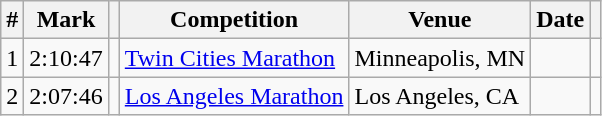<table class="wikitable sortable">
<tr>
<th>#</th>
<th>Mark</th>
<th class=unsortable></th>
<th>Competition</th>
<th>Venue</th>
<th>Date</th>
<th class=unsortable></th>
</tr>
<tr>
<td align=center>1</td>
<td>2:10:47</td>
<td></td>
<td><a href='#'>Twin Cities Marathon</a></td>
<td>Minneapolis, MN</td>
<td align=right></td>
<td></td>
</tr>
<tr>
<td align=center>2</td>
<td>2:07:46</td>
<td></td>
<td><a href='#'>Los Angeles Marathon</a></td>
<td>Los Angeles, CA</td>
<td align=right></td>
<td></td>
</tr>
</table>
